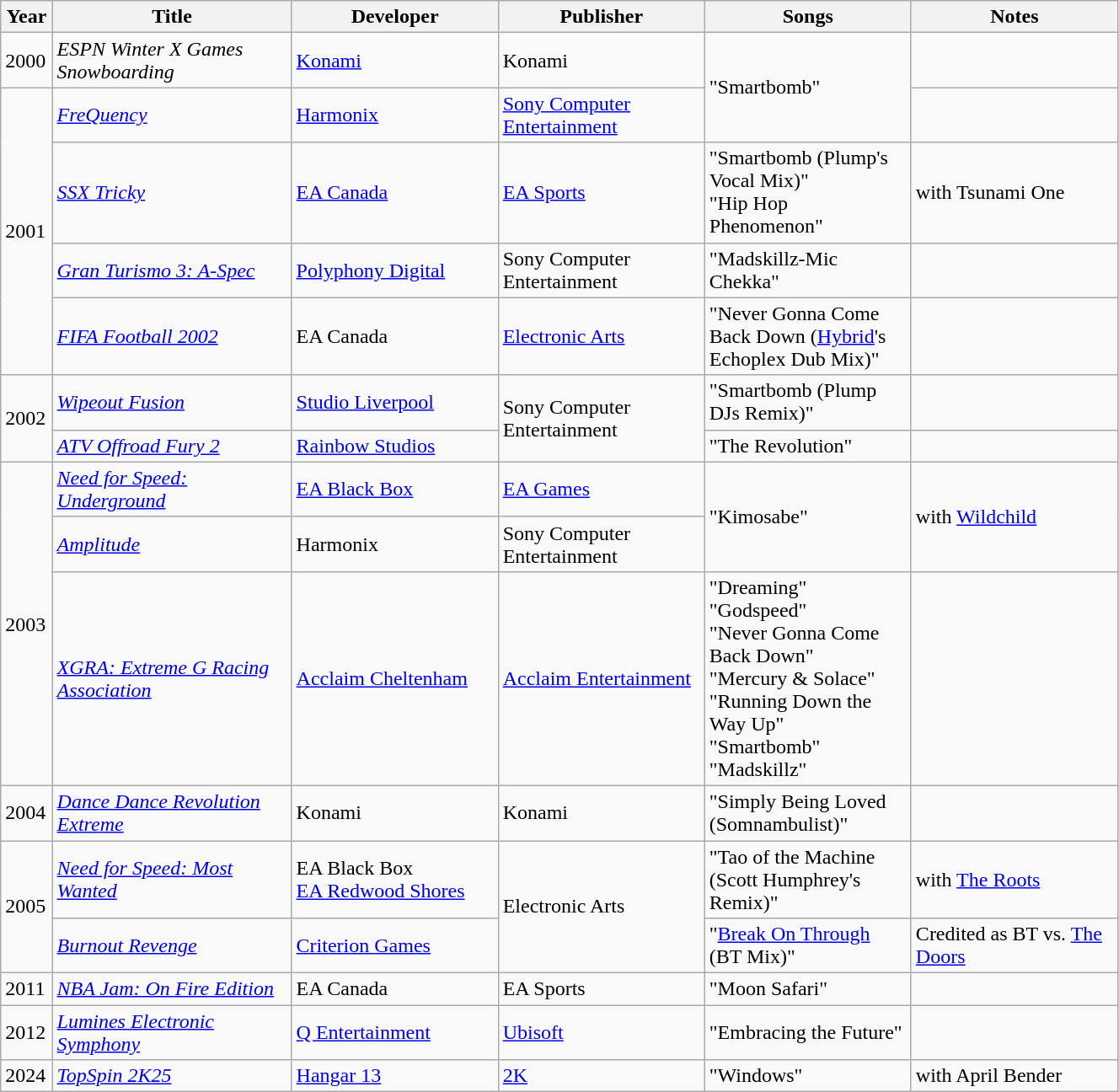<table class="wikitable sortable" width=70%>
<tr>
<th width="30">Year</th>
<th width="175">Title</th>
<th width="150">Developer</th>
<th width="150">Publisher</th>
<th width="150">Songs</th>
<th width="150">Notes</th>
</tr>
<tr>
<td>2000</td>
<td><em>ESPN Winter X Games Snowboarding</em></td>
<td><a href='#'>Konami</a></td>
<td>Konami</td>
<td rowspan="2">"Smartbomb"</td>
<td></td>
</tr>
<tr>
<td rowspan="4">2001</td>
<td><em><a href='#'>FreQuency</a></em></td>
<td><a href='#'>Harmonix</a></td>
<td><a href='#'>Sony Computer Entertainment</a></td>
<td></td>
</tr>
<tr>
<td><em><a href='#'>SSX Tricky</a></em></td>
<td><a href='#'>EA Canada</a></td>
<td><a href='#'>EA Sports</a></td>
<td>"Smartbomb (Plump's Vocal Mix)"<br>"Hip Hop Phenomenon"</td>
<td>with Tsunami One</td>
</tr>
<tr>
<td><em><a href='#'>Gran Turismo 3: A-Spec</a></em></td>
<td><a href='#'>Polyphony Digital</a></td>
<td>Sony Computer Entertainment</td>
<td>"Madskillz-Mic Chekka"</td>
<td></td>
</tr>
<tr>
<td><em><a href='#'>FIFA Football 2002</a></em></td>
<td>EA Canada</td>
<td><a href='#'>Electronic Arts</a></td>
<td>"Never Gonna Come Back Down (<a href='#'>Hybrid</a>'s Echoplex Dub Mix)"</td>
<td></td>
</tr>
<tr>
<td rowspan="2">2002</td>
<td><em><a href='#'>Wipeout Fusion</a></em></td>
<td><a href='#'>Studio Liverpool</a></td>
<td rowspan="2">Sony Computer Entertainment</td>
<td>"Smartbomb (Plump DJs Remix)"</td>
<td></td>
</tr>
<tr>
<td><em><a href='#'>ATV Offroad Fury 2</a></em></td>
<td><a href='#'>Rainbow Studios</a></td>
<td>"The Revolution"</td>
<td></td>
</tr>
<tr>
<td rowspan="3">2003</td>
<td><em><a href='#'>Need for Speed: Underground</a></em></td>
<td><a href='#'>EA Black Box</a></td>
<td><a href='#'>EA Games</a></td>
<td rowspan="2">"Kimosabe"</td>
<td rowspan="2">with <a href='#'>Wildchild</a></td>
</tr>
<tr>
<td><em><a href='#'>Amplitude</a></em></td>
<td>Harmonix</td>
<td>Sony Computer Entertainment</td>
</tr>
<tr>
<td><em><a href='#'>XGRA: Extreme G Racing Association</a></em></td>
<td><a href='#'>Acclaim Cheltenham</a></td>
<td><a href='#'>Acclaim Entertainment</a></td>
<td>"Dreaming"<br>"Godspeed"<br>"Never Gonna Come Back Down"<br>"Mercury & Solace"<br>"Running Down the Way Up"<br>"Smartbomb"<br>"Madskillz"</td>
<td></td>
</tr>
<tr>
<td>2004</td>
<td><em><a href='#'>Dance Dance Revolution Extreme</a></em></td>
<td>Konami</td>
<td>Konami</td>
<td>"Simply Being Loved (Somnambulist)"</td>
<td></td>
</tr>
<tr>
<td rowspan="2">2005</td>
<td><em><a href='#'>Need for Speed: Most Wanted</a></em></td>
<td>EA Black Box<br><a href='#'>EA Redwood Shores</a></td>
<td rowspan="2">Electronic Arts</td>
<td>"Tao of the Machine (Scott Humphrey's Remix)"</td>
<td>with <a href='#'>The Roots</a></td>
</tr>
<tr>
<td><em><a href='#'>Burnout Revenge</a></em></td>
<td><a href='#'>Criterion Games</a></td>
<td>"<a href='#'>Break On Through</a> (BT Mix)"</td>
<td>Credited as BT vs. <a href='#'>The Doors</a></td>
</tr>
<tr>
<td>2011</td>
<td><em><a href='#'>NBA Jam: On Fire Edition</a></em></td>
<td>EA Canada</td>
<td>EA Sports</td>
<td>"Moon Safari"</td>
<td></td>
</tr>
<tr>
<td>2012</td>
<td><em><a href='#'>Lumines Electronic Symphony</a></em></td>
<td><a href='#'>Q Entertainment</a></td>
<td><a href='#'>Ubisoft</a></td>
<td>"Embracing the Future"</td>
<td></td>
</tr>
<tr>
<td>2024</td>
<td><em><a href='#'>TopSpin 2K25</a></em></td>
<td><a href='#'>Hangar 13</a></td>
<td><a href='#'>2K</a></td>
<td>"Windows"</td>
<td>with April Bender</td>
</tr>
</table>
